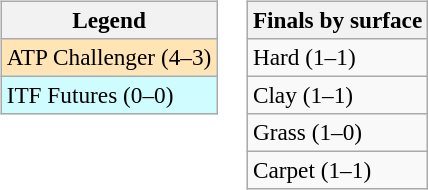<table>
<tr valign=top>
<td><br><table class=wikitable style=font-size:97%>
<tr>
<th>Legend</th>
</tr>
<tr bgcolor=moccasin>
<td>ATP Challenger (4–3)</td>
</tr>
<tr bgcolor=cffcff>
<td>ITF Futures (0–0)</td>
</tr>
</table>
</td>
<td><br><table class=wikitable style=font-size:97%>
<tr>
<th>Finals by surface</th>
</tr>
<tr>
<td>Hard (1–1)</td>
</tr>
<tr>
<td>Clay (1–1)</td>
</tr>
<tr>
<td>Grass (1–0)</td>
</tr>
<tr>
<td>Carpet (1–1)</td>
</tr>
</table>
</td>
</tr>
</table>
